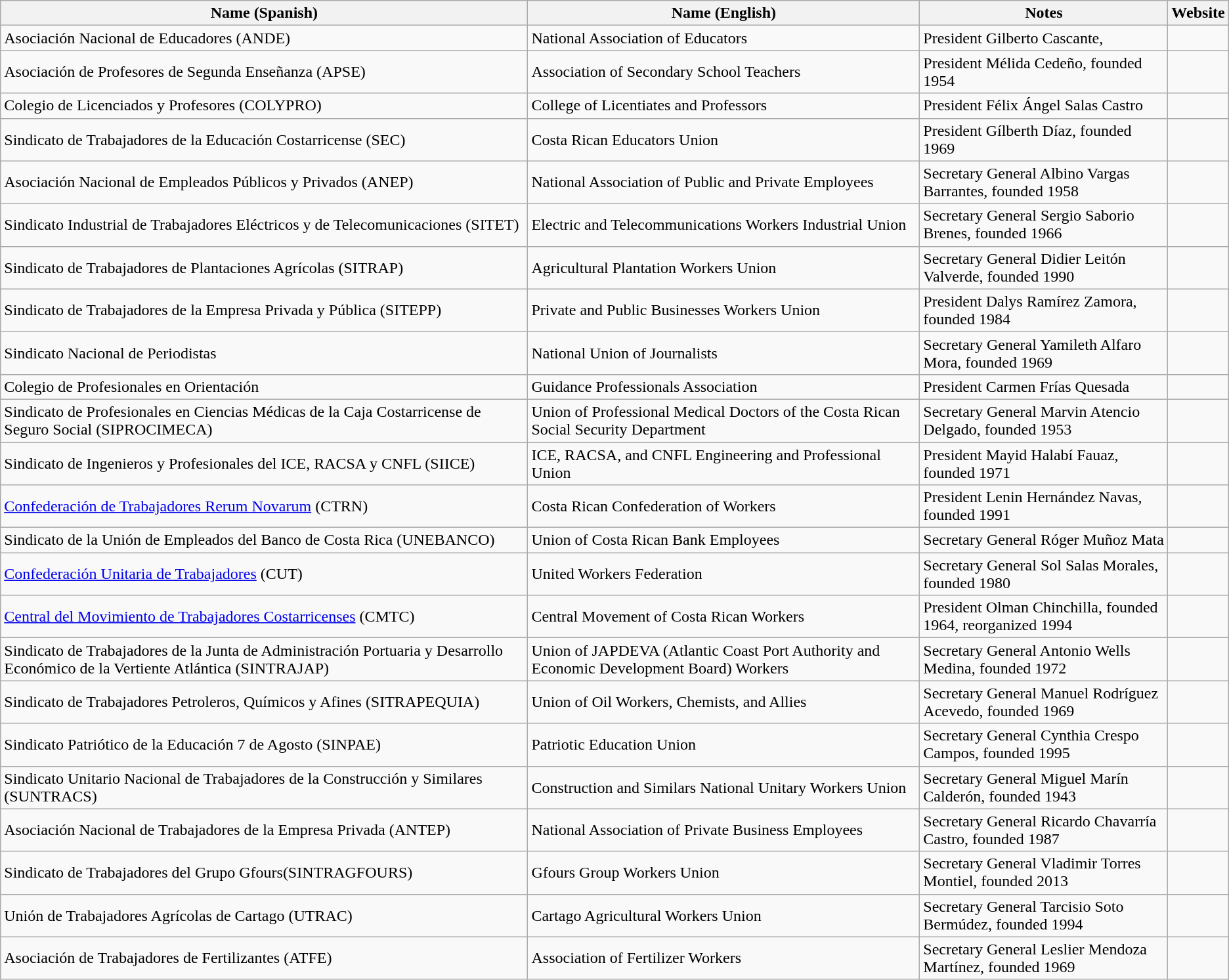<table class="wikitable">
<tr>
<th>Name (Spanish)</th>
<th>Name (English)</th>
<th>Notes</th>
<th>Website</th>
</tr>
<tr>
<td>Asociación Nacional de Educadores (ANDE)</td>
<td>National Association of Educators</td>
<td>President Gilberto Cascante,</td>
<td></td>
</tr>
<tr>
<td>Asociación de Profesores de Segunda Enseñanza (APSE)</td>
<td>Association of Secondary School Teachers</td>
<td>President Mélida Cedeño, founded 1954</td>
<td></td>
</tr>
<tr>
<td>Colegio de Licenciados y Profesores (COLYPRO)</td>
<td>College of Licentiates and Professors</td>
<td>President Félix Ángel Salas Castro</td>
<td></td>
</tr>
<tr>
<td>Sindicato de Trabajadores de la Educación Costarricense (SEC)</td>
<td>Costa Rican Educators Union</td>
<td>President Gílberth Díaz, founded 1969</td>
<td></td>
</tr>
<tr>
<td>Asociación Nacional de Empleados Públicos y Privados (ANEP)</td>
<td>National Association of Public and Private Employees</td>
<td>Secretary General Albino Vargas Barrantes, founded 1958</td>
<td></td>
</tr>
<tr>
<td>Sindicato Industrial de Trabajadores Eléctricos y de Telecomunicaciones (SITET)</td>
<td>Electric and Telecommunications Workers Industrial Union</td>
<td>Secretary General Sergio Saborio Brenes, founded 1966</td>
<td></td>
</tr>
<tr>
<td>Sindicato de Trabajadores de Plantaciones Agrícolas (SITRAP)</td>
<td>Agricultural Plantation Workers Union</td>
<td>Secretary General Didier Leitón Valverde, founded 1990</td>
<td></td>
</tr>
<tr>
<td>Sindicato de Trabajadores de la Empresa Privada y Pública (SITEPP)</td>
<td>Private and Public Businesses Workers Union</td>
<td>President Dalys Ramírez Zamora, founded 1984</td>
<td></td>
</tr>
<tr>
<td>Sindicato Nacional de Periodistas</td>
<td>National Union of Journalists</td>
<td>Secretary General Yamileth  Alfaro Mora, founded 1969</td>
<td></td>
</tr>
<tr>
<td>Colegio de Profesionales en Orientación</td>
<td>Guidance Professionals Association</td>
<td>President Carmen Frías Quesada</td>
<td></td>
</tr>
<tr>
<td>Sindicato de Profesionales en Ciencias Médicas de la Caja Costarricense de Seguro Social (SIPROCIMECA)</td>
<td>Union of Professional Medical Doctors of the Costa Rican Social Security Department</td>
<td>Secretary General Marvin Atencio Delgado, founded 1953</td>
<td></td>
</tr>
<tr>
<td>Sindicato de Ingenieros y Profesionales del ICE, RACSA y CNFL (SIICE)</td>
<td>ICE, RACSA, and CNFL Engineering and Professional Union</td>
<td>President Mayid Halabí Fauaz, founded 1971</td>
<td></td>
</tr>
<tr>
<td><a href='#'>Confederación de Trabajadores Rerum Novarum</a> (CTRN)</td>
<td>Costa Rican Confederation of Workers</td>
<td>President Lenin Hernández Navas, founded 1991</td>
<td></td>
</tr>
<tr>
<td>Sindicato de la Unión de Empleados del Banco de Costa Rica (UNEBANCO)</td>
<td>Union of Costa Rican Bank Employees</td>
<td>Secretary General Róger Muñoz Mata</td>
<td></td>
</tr>
<tr>
<td><a href='#'>Confederación Unitaria de Trabajadores</a> (CUT)</td>
<td>United Workers Federation</td>
<td>Secretary General Sol Salas Morales, founded 1980</td>
<td></td>
</tr>
<tr>
<td><a href='#'>Central del Movimiento de Trabajadores Costarricenses</a> (CMTC)</td>
<td>Central Movement of Costa Rican Workers</td>
<td>President Olman Chinchilla, founded 1964, reorganized 1994</td>
<td></td>
</tr>
<tr>
<td>Sindicato de Trabajadores de la Junta de Administración Portuaria y Desarrollo Económico de la Vertiente Atlántica (SINTRAJAP)</td>
<td>Union of JAPDEVA (Atlantic Coast Port Authority and Economic Development Board) Workers</td>
<td>Secretary General Antonio Wells Medina, founded 1972</td>
<td></td>
</tr>
<tr>
<td>Sindicato de Trabajadores Petroleros, Químicos y Afines (SITRAPEQUIA)</td>
<td>Union of Oil Workers, Chemists, and Allies</td>
<td>Secretary General Manuel Rodríguez Acevedo, founded 1969</td>
<td></td>
</tr>
<tr>
<td>Sindicato Patriótico de la Educación 7 de Agosto (SINPAE)</td>
<td>Patriotic Education Union</td>
<td>Secretary General Cynthia Crespo Campos, founded 1995</td>
<td></td>
</tr>
<tr>
<td>Sindicato Unitario Nacional de Trabajadores de la Construcción y Similares (SUNTRACS)</td>
<td>Construction and Similars National Unitary Workers Union</td>
<td>Secretary General Miguel Marín Calderón, founded 1943</td>
<td></td>
</tr>
<tr>
<td>Asociación Nacional de Trabajadores de la Empresa Privada (ANTEP)</td>
<td>National Association of Private Business Employees</td>
<td>Secretary General Ricardo Chavarría Castro, founded 1987</td>
<td></td>
</tr>
<tr>
<td>Sindicato de Trabajadores del Grupo Gfours(SINTRAGFOURS)</td>
<td>Gfours Group Workers Union</td>
<td>Secretary General Vladimir Torres Montiel, founded 2013</td>
<td></td>
</tr>
<tr>
<td>Unión de Trabajadores Agrícolas de Cartago (UTRAC)</td>
<td>Cartago Agricultural Workers Union</td>
<td>Secretary General Tarcisio Soto Bermúdez, founded 1994</td>
<td></td>
</tr>
<tr>
<td>Asociación de Trabajadores de Fertilizantes (ATFE)</td>
<td>Association of Fertilizer Workers</td>
<td>Secretary General Leslier Mendoza Martínez, founded 1969</td>
<td></td>
</tr>
</table>
